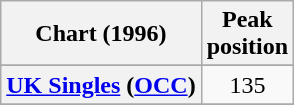<table class="wikitable sortable plainrowheaders" style="text-align:center">
<tr>
<th scope="col">Chart (1996)</th>
<th scope="col">Peak<br>position</th>
</tr>
<tr>
</tr>
<tr>
</tr>
<tr>
</tr>
<tr>
<th scope="row"><a href='#'>UK Singles</a> (<a href='#'>OCC</a>)</th>
<td>135</td>
</tr>
<tr>
</tr>
<tr>
</tr>
<tr>
</tr>
</table>
